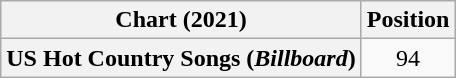<table class="wikitable plainrowheaders" style="text-align:center">
<tr>
<th>Chart (2021)</th>
<th>Position</th>
</tr>
<tr>
<th scope="row">US Hot Country Songs (<em>Billboard</em>)</th>
<td>94</td>
</tr>
</table>
